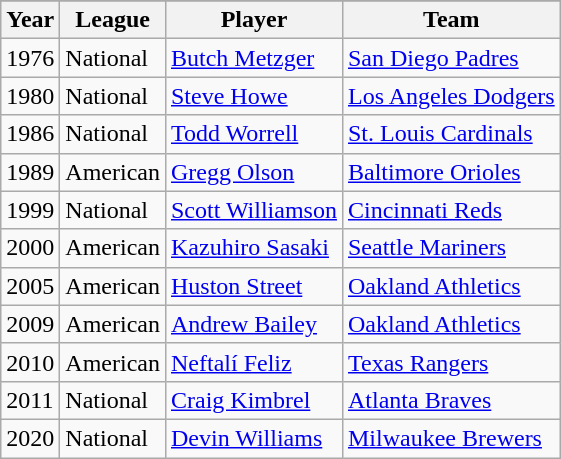<table class="wikitable">
<tr>
</tr>
<tr>
<th>Year</th>
<th>League</th>
<th>Player</th>
<th>Team</th>
</tr>
<tr>
<td>1976</td>
<td>National</td>
<td><a href='#'>Butch Metzger</a></td>
<td><a href='#'>San Diego Padres</a></td>
</tr>
<tr>
<td>1980</td>
<td>National</td>
<td><a href='#'>Steve Howe</a></td>
<td><a href='#'>Los Angeles Dodgers</a></td>
</tr>
<tr>
<td>1986</td>
<td>National</td>
<td><a href='#'>Todd Worrell</a></td>
<td><a href='#'>St. Louis Cardinals</a></td>
</tr>
<tr>
<td>1989</td>
<td>American</td>
<td><a href='#'>Gregg Olson</a></td>
<td><a href='#'>Baltimore Orioles</a></td>
</tr>
<tr>
<td>1999</td>
<td>National</td>
<td><a href='#'>Scott Williamson</a></td>
<td><a href='#'>Cincinnati Reds</a></td>
</tr>
<tr>
<td>2000</td>
<td>American</td>
<td><a href='#'>Kazuhiro Sasaki</a></td>
<td><a href='#'>Seattle Mariners</a></td>
</tr>
<tr>
<td>2005</td>
<td>American</td>
<td><a href='#'>Huston Street</a></td>
<td><a href='#'>Oakland Athletics</a></td>
</tr>
<tr>
<td>2009</td>
<td>American</td>
<td><a href='#'>Andrew Bailey</a></td>
<td><a href='#'>Oakland Athletics</a></td>
</tr>
<tr>
<td>2010</td>
<td>American</td>
<td><a href='#'>Neftalí Feliz</a></td>
<td><a href='#'>Texas Rangers</a></td>
</tr>
<tr>
<td>2011</td>
<td>National</td>
<td><a href='#'>Craig Kimbrel</a></td>
<td><a href='#'>Atlanta Braves</a></td>
</tr>
<tr>
<td>2020</td>
<td>National</td>
<td><a href='#'>Devin Williams</a></td>
<td><a href='#'>Milwaukee Brewers</a></td>
</tr>
</table>
